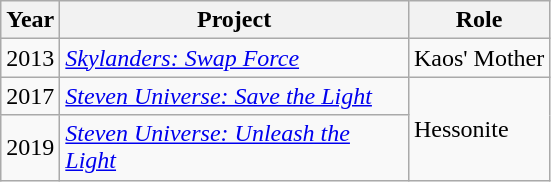<table class="wikitable sortable">
<tr>
<th>Year</th>
<th scope="col" style="width:225px;">Project</th>
<th>Role</th>
</tr>
<tr>
<td>2013</td>
<td><em><a href='#'>Skylanders: Swap Force</a></em></td>
<td>Kaos' Mother</td>
</tr>
<tr>
<td>2017</td>
<td><em><a href='#'>Steven Universe: Save the Light</a></em></td>
<td rowspan=2>Hessonite</td>
</tr>
<tr>
<td>2019</td>
<td><em><a href='#'>Steven Universe: Unleash the Light</a></em></td>
</tr>
</table>
